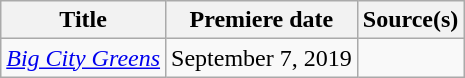<table class="wikitable sortable" style="text-align: center;">
<tr>
<th>Title</th>
<th>Premiere date</th>
<th>Source(s)</th>
</tr>
<tr>
<td scope="row" style="text-align:left;"><em><a href='#'>Big City Greens</a></em></td>
<td>September 7, 2019</td>
<td></td>
</tr>
</table>
